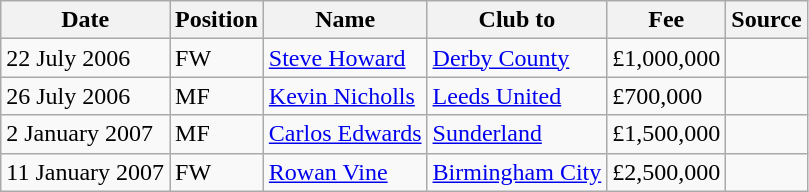<table class="wikitable">
<tr>
<th>Date</th>
<th>Position</th>
<th>Name</th>
<th>Club to</th>
<th>Fee</th>
<th>Source</th>
</tr>
<tr>
<td>22 July 2006</td>
<td>FW</td>
<td><a href='#'>Steve Howard</a></td>
<td><a href='#'>Derby County</a></td>
<td>£1,000,000</td>
<td></td>
</tr>
<tr>
<td>26 July 2006</td>
<td>MF</td>
<td><a href='#'>Kevin Nicholls</a></td>
<td><a href='#'>Leeds United</a></td>
<td>£700,000</td>
<td></td>
</tr>
<tr>
<td>2 January 2007</td>
<td>MF</td>
<td><a href='#'>Carlos Edwards</a></td>
<td><a href='#'>Sunderland</a></td>
<td>£1,500,000</td>
<td></td>
</tr>
<tr>
<td>11 January 2007</td>
<td>FW</td>
<td><a href='#'>Rowan Vine</a></td>
<td><a href='#'>Birmingham City</a></td>
<td>£2,500,000</td>
<td></td>
</tr>
</table>
